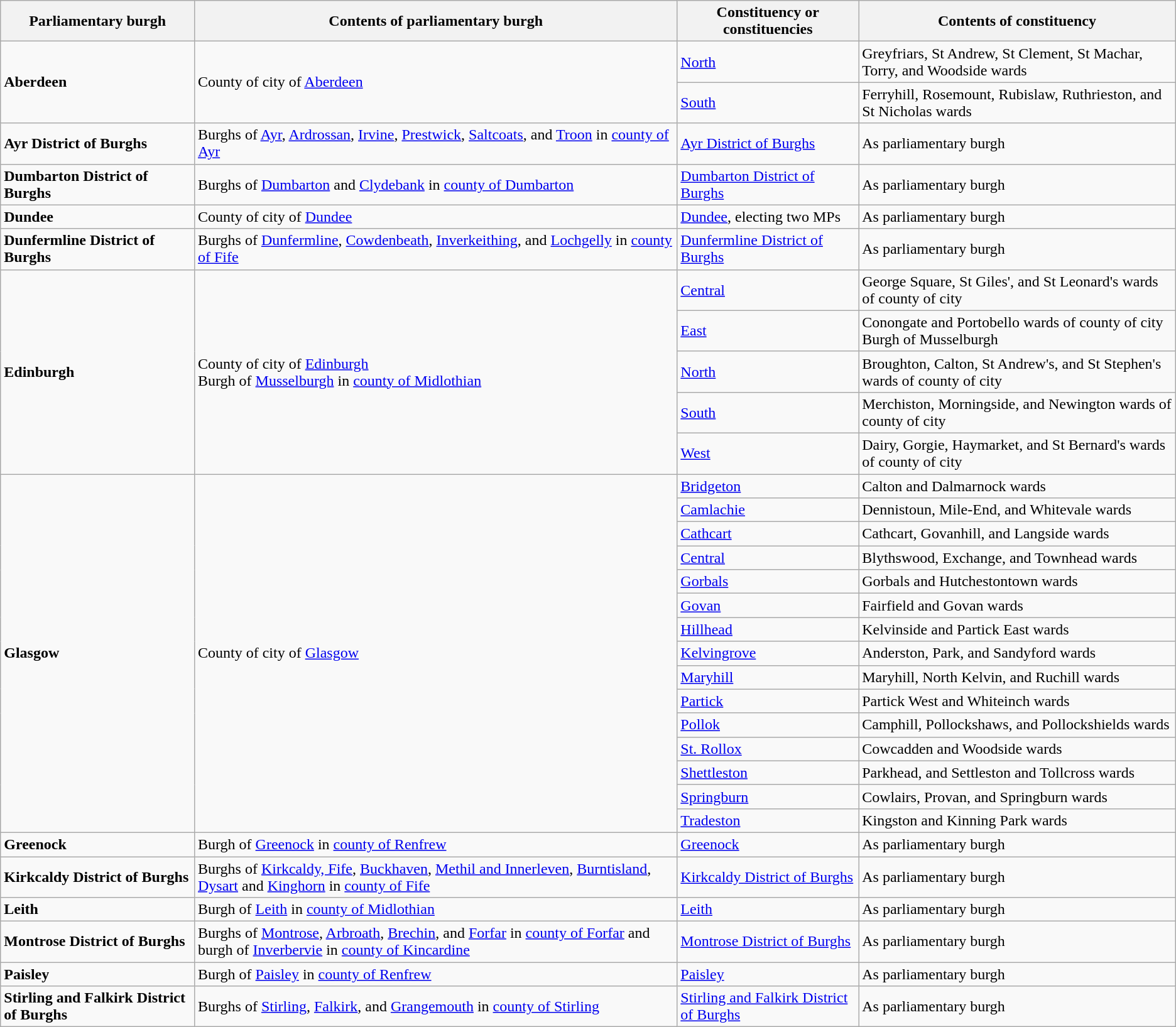<table class="wikitable">
<tr>
<th>Parliamentary burgh</th>
<th>Contents of parliamentary burgh</th>
<th>Constituency or constituencies</th>
<th>Contents of constituency</th>
</tr>
<tr>
<td rowspan=2><strong>Aberdeen</strong></td>
<td rowspan=2>County of city of <a href='#'>Aberdeen</a></td>
<td><a href='#'>North</a></td>
<td>Greyfriars, St Andrew, St Clement, St Machar, Torry, and Woodside wards</td>
</tr>
<tr>
<td><a href='#'>South</a></td>
<td>Ferryhill, Rosemount, Rubislaw, Ruthrieston, and St Nicholas wards</td>
</tr>
<tr>
<td><strong>Ayr District of Burghs</strong></td>
<td>Burghs of <a href='#'>Ayr</a>, <a href='#'>Ardrossan</a>, <a href='#'>Irvine</a>, <a href='#'>Prestwick</a>, <a href='#'>Saltcoats</a>, and <a href='#'>Troon</a> in <a href='#'>county of Ayr</a></td>
<td><a href='#'>Ayr District of Burghs</a></td>
<td>As parliamentary burgh</td>
</tr>
<tr>
<td><strong>Dumbarton District of Burghs</strong></td>
<td>Burghs of <a href='#'>Dumbarton</a> and <a href='#'>Clydebank</a> in <a href='#'>county of Dumbarton</a></td>
<td><a href='#'>Dumbarton District of Burghs</a></td>
<td>As parliamentary burgh</td>
</tr>
<tr>
<td><strong>Dundee</strong></td>
<td>County of city of <a href='#'>Dundee</a></td>
<td><a href='#'>Dundee</a>, electing two MPs</td>
<td>As parliamentary burgh</td>
</tr>
<tr>
<td><strong>Dunfermline District of Burghs</strong></td>
<td>Burghs of <a href='#'>Dunfermline</a>, <a href='#'>Cowdenbeath</a>, <a href='#'>Inverkeithing</a>, and <a href='#'>Lochgelly</a> in <a href='#'>county of Fife</a></td>
<td><a href='#'>Dunfermline District of Burghs</a></td>
<td>As parliamentary burgh</td>
</tr>
<tr>
<td rowspan=5><strong>Edinburgh</strong></td>
<td rowspan=5>County of city of <a href='#'>Edinburgh</a><br> Burgh of <a href='#'>Musselburgh</a> in <a href='#'>county of Midlothian</a></td>
<td><a href='#'>Central</a></td>
<td>George Square, St Giles', and St Leonard's wards of county of city</td>
</tr>
<tr>
<td><a href='#'>East</a></td>
<td>Conongate and Portobello wards of county of city<br> Burgh of Musselburgh</td>
</tr>
<tr>
<td><a href='#'>North</a></td>
<td>Broughton, Calton, St Andrew's, and St Stephen's wards of county of city</td>
</tr>
<tr>
<td><a href='#'>South</a></td>
<td>Merchiston, Morningside, and Newington wards of county of city</td>
</tr>
<tr>
<td><a href='#'>West</a></td>
<td>Dairy, Gorgie, Haymarket, and St Bernard's wards of county of city</td>
</tr>
<tr>
<td rowspan=15><strong>Glasgow</strong></td>
<td rowspan=15>County of city of <a href='#'>Glasgow</a></td>
<td><a href='#'>Bridgeton</a></td>
<td>Calton and Dalmarnock wards</td>
</tr>
<tr>
<td><a href='#'>Camlachie</a></td>
<td>Dennistoun, Mile-End, and Whitevale wards</td>
</tr>
<tr>
<td><a href='#'>Cathcart</a></td>
<td>Cathcart, Govanhill, and Langside wards</td>
</tr>
<tr>
<td><a href='#'>Central</a></td>
<td>Blythswood, Exchange, and Townhead wards</td>
</tr>
<tr>
<td><a href='#'>Gorbals</a></td>
<td>Gorbals and Hutchestontown wards</td>
</tr>
<tr>
<td><a href='#'>Govan</a></td>
<td>Fairfield and Govan wards</td>
</tr>
<tr>
<td><a href='#'>Hillhead</a></td>
<td>Kelvinside and Partick East wards</td>
</tr>
<tr>
<td><a href='#'>Kelvingrove</a></td>
<td>Anderston, Park, and Sandyford wards</td>
</tr>
<tr>
<td><a href='#'>Maryhill</a></td>
<td>Maryhill, North Kelvin, and Ruchill wards</td>
</tr>
<tr>
<td><a href='#'>Partick</a></td>
<td>Partick West and Whiteinch wards</td>
</tr>
<tr>
<td><a href='#'>Pollok</a></td>
<td>Camphill, Pollockshaws, and Pollockshields wards</td>
</tr>
<tr>
<td><a href='#'>St. Rollox</a></td>
<td>Cowcadden and Woodside wards</td>
</tr>
<tr>
<td><a href='#'>Shettleston</a></td>
<td>Parkhead, and Settleston and Tollcross wards</td>
</tr>
<tr>
<td><a href='#'>Springburn</a></td>
<td>Cowlairs, Provan, and Springburn wards</td>
</tr>
<tr>
<td><a href='#'>Tradeston</a></td>
<td>Kingston and Kinning Park wards</td>
</tr>
<tr>
<td><strong>Greenock</strong></td>
<td>Burgh of <a href='#'>Greenock</a> in <a href='#'>county of Renfrew</a></td>
<td><a href='#'>Greenock</a></td>
<td>As parliamentary burgh</td>
</tr>
<tr>
<td><strong>Kirkcaldy District of Burghs</strong></td>
<td>Burghs of <a href='#'>Kirkcaldy, Fife</a>, <a href='#'>Buckhaven</a>, <a href='#'>Methil and Innerleven</a>, <a href='#'>Burntisland</a>, <a href='#'>Dysart</a> and <a href='#'>Kinghorn</a> in <a href='#'>county of Fife</a></td>
<td><a href='#'>Kirkcaldy District of Burghs</a></td>
<td>As parliamentary burgh</td>
</tr>
<tr>
<td><strong>Leith</strong></td>
<td>Burgh of <a href='#'>Leith</a> in <a href='#'>county of Midlothian</a></td>
<td><a href='#'>Leith</a></td>
<td>As parliamentary burgh</td>
</tr>
<tr>
<td><strong>Montrose District of Burghs</strong></td>
<td>Burghs of <a href='#'>Montrose</a>, <a href='#'>Arbroath</a>, <a href='#'>Brechin</a>, and <a href='#'>Forfar</a> in <a href='#'>county of Forfar</a> and burgh of <a href='#'>Inverbervie</a> in <a href='#'>county of Kincardine</a></td>
<td><a href='#'>Montrose District of Burghs</a></td>
<td>As parliamentary burgh</td>
</tr>
<tr>
<td><strong>Paisley</strong></td>
<td>Burgh of <a href='#'>Paisley</a> in <a href='#'>county of Renfrew</a></td>
<td><a href='#'>Paisley</a></td>
<td>As parliamentary burgh</td>
</tr>
<tr>
<td><strong>Stirling and Falkirk District of Burghs</strong></td>
<td>Burghs of <a href='#'>Stirling</a>, <a href='#'>Falkirk</a>, and <a href='#'>Grangemouth</a> in <a href='#'>county of Stirling</a></td>
<td><a href='#'>Stirling and Falkirk District of Burghs</a></td>
<td>As parliamentary burgh</td>
</tr>
</table>
